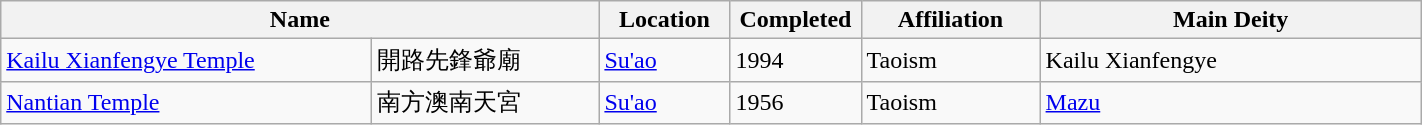<table class="wikitable sortable" style="width:75%">
<tr>
<th colspan="2" scope="col">Name</th>
<th scope="col" style="width:5em">Location</th>
<th scope="col" style="width:5em">Completed</th>
<th scope="col" style="width:7em">Affiliation</th>
<th scope="col">Main Deity</th>
</tr>
<tr>
<td style="width:15em"><a href='#'>Kailu Xianfengye Temple</a></td>
<td style="width:9em">開路先鋒爺廟</td>
<td><a href='#'>Su'ao</a></td>
<td>1994</td>
<td>Taoism</td>
<td>Kailu Xianfengye</td>
</tr>
<tr>
<td><a href='#'>Nantian Temple</a></td>
<td>南方澳南天宮</td>
<td><a href='#'>Su'ao</a></td>
<td>1956</td>
<td>Taoism</td>
<td><a href='#'>Mazu</a></td>
</tr>
</table>
